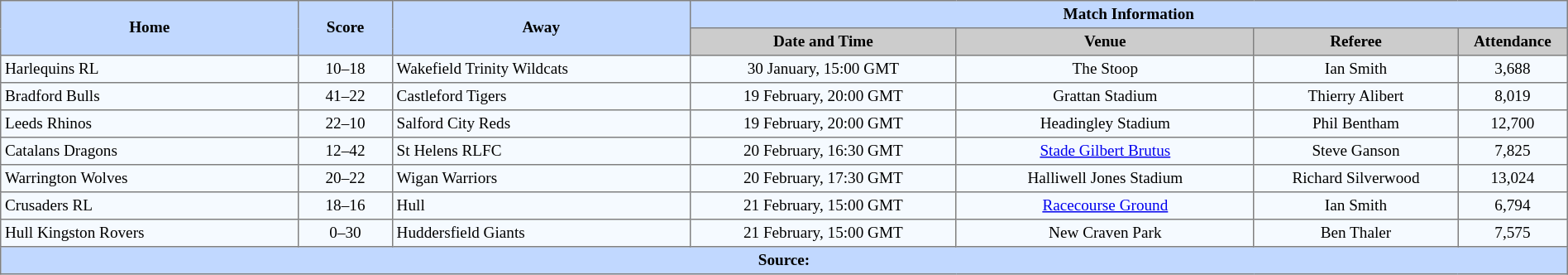<table border=1 style="border-collapse:collapse; font-size:80%; text-align:center;" cellpadding=3 cellspacing=0 width=100%>
<tr bgcolor=#C1D8FF>
<th rowspan=2 width=19%>Home</th>
<th rowspan=2 width=6%>Score</th>
<th rowspan=2 width=19%>Away</th>
<th colspan=6>Match Information</th>
</tr>
<tr bgcolor=#CCCCCC>
<th width=17%>Date and Time</th>
<th width=19%>Venue</th>
<th width=13%>Referee</th>
<th width=7%>Attendance</th>
</tr>
<tr bgcolor=#F5FAFF>
<td align=left> Harlequins RL</td>
<td>10–18</td>
<td align=left> Wakefield Trinity Wildcats</td>
<td>30 January, 15:00 GMT</td>
<td>The Stoop</td>
<td>Ian Smith</td>
<td>3,688</td>
</tr>
<tr bgcolor=#F5FAFF>
<td align=left> Bradford Bulls</td>
<td>41–22</td>
<td align=left> Castleford Tigers</td>
<td>19 February, 20:00 GMT</td>
<td>Grattan Stadium</td>
<td>Thierry Alibert</td>
<td>8,019</td>
</tr>
<tr bgcolor=#F5FAFF>
<td align=left> Leeds Rhinos</td>
<td>22–10</td>
<td align=left> Salford City Reds</td>
<td>19 February, 20:00 GMT</td>
<td>Headingley Stadium</td>
<td>Phil Bentham</td>
<td>12,700</td>
</tr>
<tr bgcolor=#F5FAFF>
<td align=left> Catalans Dragons</td>
<td>12–42</td>
<td align=left> St Helens RLFC</td>
<td>20 February, 16:30 GMT</td>
<td><a href='#'>Stade Gilbert Brutus</a></td>
<td>Steve Ganson</td>
<td>7,825</td>
</tr>
<tr bgcolor=#F5FAFF>
<td align=left> Warrington Wolves</td>
<td>20–22</td>
<td align=left> Wigan Warriors</td>
<td>20 February, 17:30 GMT</td>
<td>Halliwell Jones Stadium</td>
<td>Richard Silverwood</td>
<td>13,024</td>
</tr>
<tr bgcolor=#F5FAFF>
<td align=left> Crusaders RL</td>
<td>18–16</td>
<td align=left> Hull</td>
<td>21 February, 15:00 GMT</td>
<td><a href='#'>Racecourse Ground</a></td>
<td>Ian Smith</td>
<td>6,794</td>
</tr>
<tr bgcolor=#F5FAFF>
<td align=left> Hull Kingston Rovers</td>
<td>0–30</td>
<td align=left> Huddersfield Giants</td>
<td>21 February, 15:00 GMT</td>
<td>New Craven Park</td>
<td>Ben Thaler</td>
<td>7,575</td>
</tr>
<tr bgcolor=#C1D8FF>
<th colspan="12">Source:</th>
</tr>
</table>
